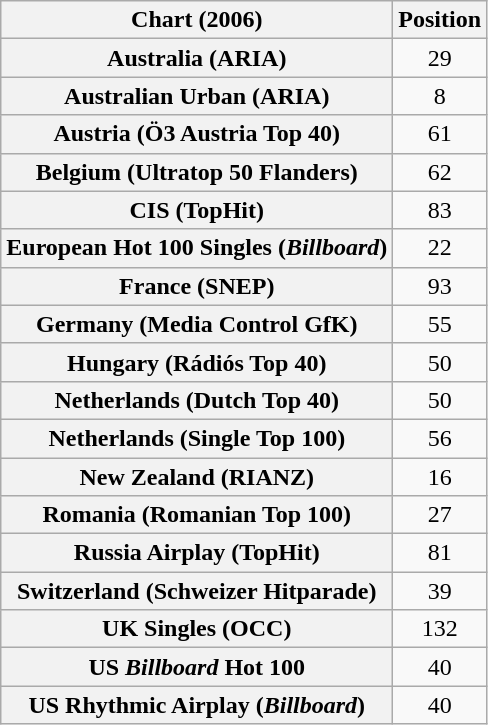<table class="wikitable sortable plainrowheaders" style="text-align:center">
<tr>
<th>Chart (2006)</th>
<th>Position</th>
</tr>
<tr>
<th scope="row">Australia (ARIA)</th>
<td>29</td>
</tr>
<tr>
<th scope="row">Australian Urban (ARIA)</th>
<td>8</td>
</tr>
<tr>
<th scope="row">Austria (Ö3 Austria Top 40)</th>
<td>61</td>
</tr>
<tr>
<th scope="row">Belgium (Ultratop 50 Flanders)</th>
<td>62</td>
</tr>
<tr>
<th scope="row">CIS (TopHit)</th>
<td>83</td>
</tr>
<tr>
<th scope="row">European Hot 100 Singles (<em>Billboard</em>)</th>
<td>22</td>
</tr>
<tr>
<th scope="row">France (SNEP)</th>
<td>93</td>
</tr>
<tr>
<th scope="row">Germany (Media Control GfK)</th>
<td>55</td>
</tr>
<tr>
<th scope="row">Hungary (Rádiós Top 40)</th>
<td>50</td>
</tr>
<tr>
<th scope="row">Netherlands (Dutch Top 40)</th>
<td>50</td>
</tr>
<tr>
<th scope="row">Netherlands (Single Top 100)</th>
<td>56</td>
</tr>
<tr>
<th scope="row">New Zealand (RIANZ)</th>
<td>16</td>
</tr>
<tr>
<th scope="row">Romania (Romanian Top 100)</th>
<td>27</td>
</tr>
<tr>
<th scope="row">Russia Airplay (TopHit)</th>
<td>81</td>
</tr>
<tr>
<th scope="row">Switzerland (Schweizer Hitparade)</th>
<td>39</td>
</tr>
<tr>
<th scope="row">UK Singles (OCC)</th>
<td>132</td>
</tr>
<tr>
<th scope="row">US <em>Billboard</em> Hot 100</th>
<td>40</td>
</tr>
<tr>
<th scope="row">US Rhythmic Airplay (<em>Billboard</em>)</th>
<td>40</td>
</tr>
</table>
